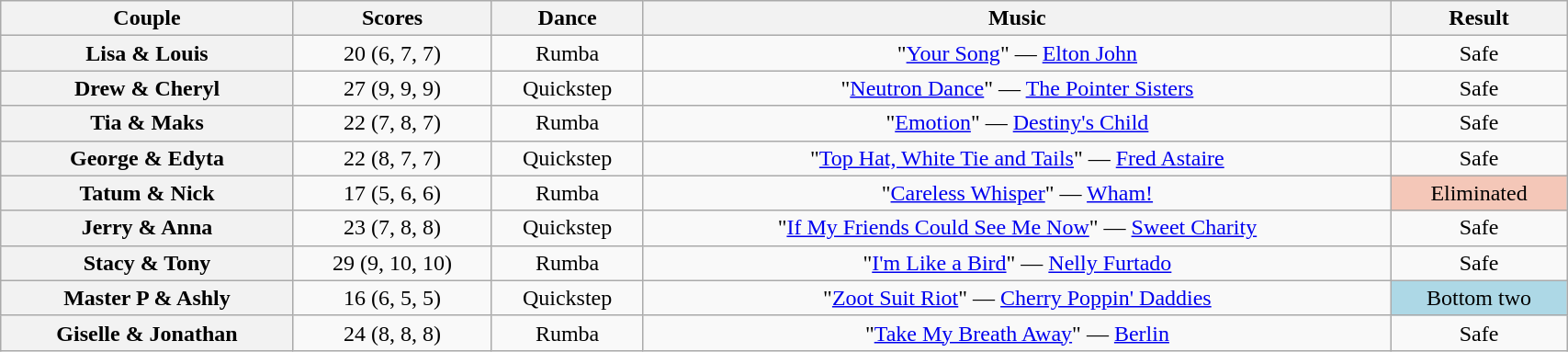<table class="wikitable sortable" style="text-align:center; width:90%">
<tr>
<th scope="col">Couple</th>
<th scope="col">Scores</th>
<th scope="col" class="unsortable">Dance</th>
<th scope="col" class="unsortable">Music</th>
<th scope="col" class="unsortable">Result</th>
</tr>
<tr>
<th scope="row">Lisa & Louis</th>
<td>20 (6, 7, 7)</td>
<td>Rumba</td>
<td>"<a href='#'>Your Song</a>" — <a href='#'>Elton John</a></td>
<td>Safe</td>
</tr>
<tr>
<th scope="row">Drew & Cheryl</th>
<td>27 (9, 9, 9)</td>
<td>Quickstep</td>
<td>"<a href='#'>Neutron Dance</a>" — <a href='#'>The Pointer Sisters</a></td>
<td>Safe</td>
</tr>
<tr>
<th scope="row">Tia & Maks</th>
<td>22 (7, 8, 7)</td>
<td>Rumba</td>
<td>"<a href='#'>Emotion</a>" — <a href='#'>Destiny's Child</a></td>
<td>Safe</td>
</tr>
<tr>
<th scope="row">George & Edyta</th>
<td>22 (8, 7, 7)</td>
<td>Quickstep</td>
<td>"<a href='#'>Top Hat, White Tie and Tails</a>" — <a href='#'>Fred Astaire</a></td>
<td>Safe</td>
</tr>
<tr>
<th scope="row">Tatum & Nick</th>
<td>17 (5, 6, 6)</td>
<td>Rumba</td>
<td>"<a href='#'>Careless Whisper</a>" — <a href='#'>Wham!</a></td>
<td bgcolor=f4c7b8>Eliminated</td>
</tr>
<tr>
<th scope="row">Jerry & Anna</th>
<td>23 (7, 8, 8)</td>
<td>Quickstep</td>
<td>"<a href='#'>If My Friends Could See Me Now</a>" — <a href='#'>Sweet Charity</a></td>
<td>Safe</td>
</tr>
<tr>
<th scope="row">Stacy & Tony</th>
<td>29 (9, 10, 10)</td>
<td>Rumba</td>
<td>"<a href='#'>I'm Like a Bird</a>" — <a href='#'>Nelly Furtado</a></td>
<td>Safe</td>
</tr>
<tr>
<th scope="row">Master P & Ashly</th>
<td>16 (6, 5, 5)</td>
<td>Quickstep</td>
<td>"<a href='#'>Zoot Suit Riot</a>" — <a href='#'>Cherry Poppin' Daddies</a></td>
<td bgcolor=lightblue>Bottom two</td>
</tr>
<tr>
<th scope="row">Giselle & Jonathan</th>
<td>24 (8, 8, 8)</td>
<td>Rumba</td>
<td>"<a href='#'>Take My Breath Away</a>" — <a href='#'>Berlin</a></td>
<td>Safe</td>
</tr>
</table>
